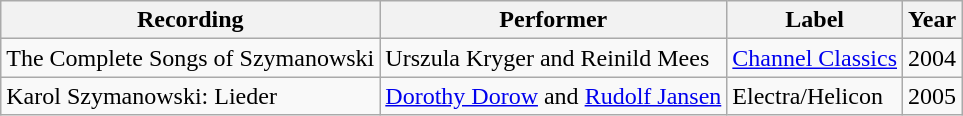<table class="wikitable" border="1">
<tr>
<th>Recording</th>
<th>Performer</th>
<th>Label</th>
<th>Year</th>
</tr>
<tr>
<td>The Complete Songs of Szymanowski</td>
<td>Urszula Kryger and Reinild Mees</td>
<td><a href='#'>Channel Classics</a></td>
<td>2004</td>
</tr>
<tr>
<td>Karol Szymanowski: Lieder</td>
<td><a href='#'>Dorothy Dorow</a> and <a href='#'>Rudolf Jansen</a></td>
<td>Electra/Helicon</td>
<td>2005</td>
</tr>
</table>
